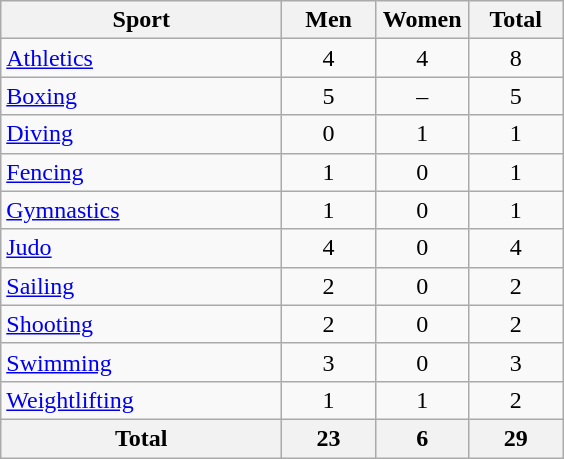<table class="wikitable sortable" style="text-align:center;">
<tr>
<th width=180>Sport</th>
<th width=55>Men</th>
<th width=55>Women</th>
<th width=55>Total</th>
</tr>
<tr>
<td align=left><a href='#'>Athletics</a></td>
<td>4</td>
<td>4</td>
<td>8</td>
</tr>
<tr>
<td align=left><a href='#'>Boxing</a></td>
<td>5</td>
<td>–</td>
<td>5</td>
</tr>
<tr>
<td align=left><a href='#'>Diving</a></td>
<td>0</td>
<td>1</td>
<td>1</td>
</tr>
<tr>
<td align=left><a href='#'>Fencing</a></td>
<td>1</td>
<td>0</td>
<td>1</td>
</tr>
<tr>
<td align=left><a href='#'>Gymnastics</a></td>
<td>1</td>
<td>0</td>
<td>1</td>
</tr>
<tr>
<td align=left><a href='#'>Judo</a></td>
<td>4</td>
<td>0</td>
<td>4</td>
</tr>
<tr>
<td align=left><a href='#'>Sailing</a></td>
<td>2</td>
<td>0</td>
<td>2</td>
</tr>
<tr>
<td align=left><a href='#'>Shooting</a></td>
<td>2</td>
<td>0</td>
<td>2</td>
</tr>
<tr>
<td align=left><a href='#'>Swimming</a></td>
<td>3</td>
<td>0</td>
<td>3</td>
</tr>
<tr>
<td align=left><a href='#'>Weightlifting</a></td>
<td>1</td>
<td>1</td>
<td>2</td>
</tr>
<tr>
<th>Total</th>
<th>23</th>
<th>6</th>
<th>29</th>
</tr>
</table>
